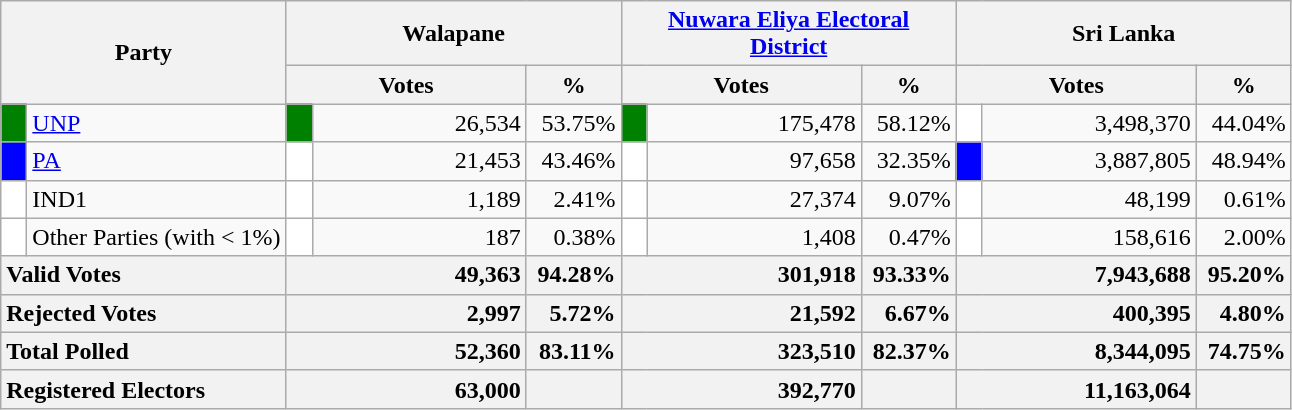<table class="wikitable">
<tr>
<th colspan="2" width="144px"rowspan="2">Party</th>
<th colspan="3" width="216px">Walapane</th>
<th colspan="3" width="216px"><a href='#'>Nuwara Eliya Electoral District</a></th>
<th colspan="3" width="216px">Sri Lanka</th>
</tr>
<tr>
<th colspan="2" width="144px">Votes</th>
<th>%</th>
<th colspan="2" width="144px">Votes</th>
<th>%</th>
<th colspan="2" width="144px">Votes</th>
<th>%</th>
</tr>
<tr>
<td style="background-color:green;" width="10px"></td>
<td style="text-align:left;"><a href='#'>UNP</a></td>
<td style="background-color:green;" width="10px"></td>
<td style="text-align:right;">26,534</td>
<td style="text-align:right;">53.75%</td>
<td style="background-color:green;" width="10px"></td>
<td style="text-align:right;">175,478</td>
<td style="text-align:right;">58.12%</td>
<td style="background-color:white;" width="10px"></td>
<td style="text-align:right;">3,498,370</td>
<td style="text-align:right;">44.04%</td>
</tr>
<tr>
<td style="background-color:blue;" width="10px"></td>
<td style="text-align:left;"><a href='#'>PA</a></td>
<td style="background-color:white;" width="10px"></td>
<td style="text-align:right;">21,453</td>
<td style="text-align:right;">43.46%</td>
<td style="background-color:white;" width="10px"></td>
<td style="text-align:right;">97,658</td>
<td style="text-align:right;">32.35%</td>
<td style="background-color:blue;" width="10px"></td>
<td style="text-align:right;">3,887,805</td>
<td style="text-align:right;">48.94%</td>
</tr>
<tr>
<td style="background-color:white;" width="10px"></td>
<td style="text-align:left;">IND1</td>
<td style="background-color:white;" width="10px"></td>
<td style="text-align:right;">1,189</td>
<td style="text-align:right;">2.41%</td>
<td style="background-color:white;" width="10px"></td>
<td style="text-align:right;">27,374</td>
<td style="text-align:right;">9.07%</td>
<td style="background-color:white;" width="10px"></td>
<td style="text-align:right;">48,199</td>
<td style="text-align:right;">0.61%</td>
</tr>
<tr>
<td style="background-color:white;" width="10px"></td>
<td style="text-align:left;">Other Parties (with < 1%)</td>
<td style="background-color:white;" width="10px"></td>
<td style="text-align:right;">187</td>
<td style="text-align:right;">0.38%</td>
<td style="background-color:white;" width="10px"></td>
<td style="text-align:right;">1,408</td>
<td style="text-align:right;">0.47%</td>
<td style="background-color:white;" width="10px"></td>
<td style="text-align:right;">158,616</td>
<td style="text-align:right;">2.00%</td>
</tr>
<tr>
<th colspan="2" width="144px"style="text-align:left;">Valid Votes</th>
<th style="text-align:right;"colspan="2" width="144px">49,363</th>
<th style="text-align:right;">94.28%</th>
<th style="text-align:right;"colspan="2" width="144px">301,918</th>
<th style="text-align:right;">93.33%</th>
<th style="text-align:right;"colspan="2" width="144px">7,943,688</th>
<th style="text-align:right;">95.20%</th>
</tr>
<tr>
<th colspan="2" width="144px"style="text-align:left;">Rejected Votes</th>
<th style="text-align:right;"colspan="2" width="144px">2,997</th>
<th style="text-align:right;">5.72%</th>
<th style="text-align:right;"colspan="2" width="144px">21,592</th>
<th style="text-align:right;">6.67%</th>
<th style="text-align:right;"colspan="2" width="144px">400,395</th>
<th style="text-align:right;">4.80%</th>
</tr>
<tr>
<th colspan="2" width="144px"style="text-align:left;">Total Polled</th>
<th style="text-align:right;"colspan="2" width="144px">52,360</th>
<th style="text-align:right;">83.11%</th>
<th style="text-align:right;"colspan="2" width="144px">323,510</th>
<th style="text-align:right;">82.37%</th>
<th style="text-align:right;"colspan="2" width="144px">8,344,095</th>
<th style="text-align:right;">74.75%</th>
</tr>
<tr>
<th colspan="2" width="144px"style="text-align:left;">Registered Electors</th>
<th style="text-align:right;"colspan="2" width="144px">63,000</th>
<th></th>
<th style="text-align:right;"colspan="2" width="144px">392,770</th>
<th></th>
<th style="text-align:right;"colspan="2" width="144px">11,163,064</th>
<th></th>
</tr>
</table>
